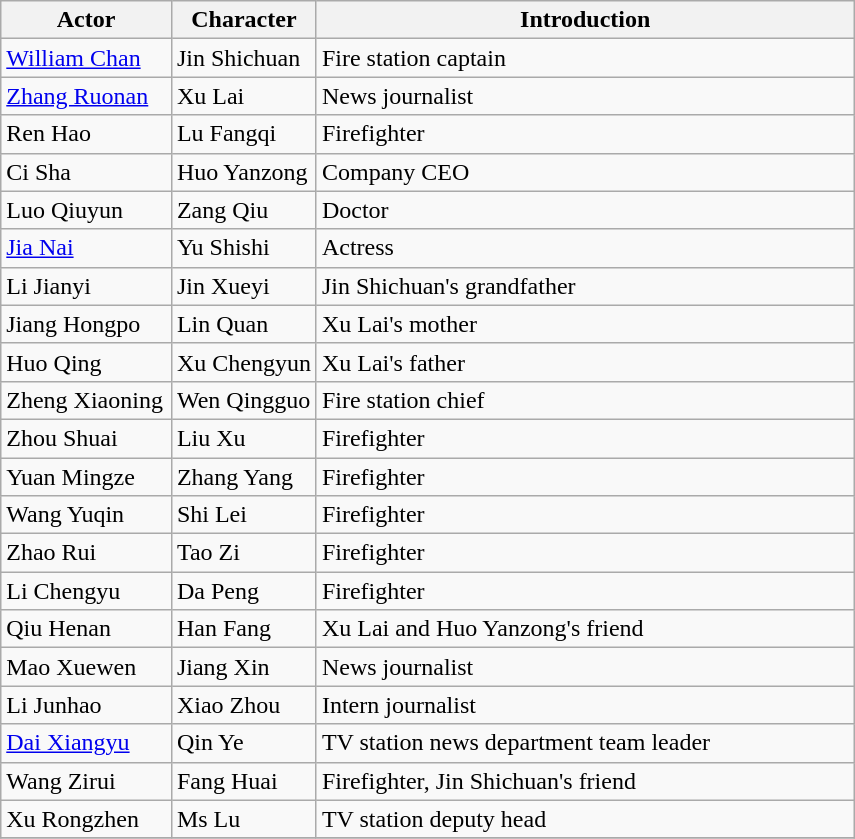<table class="wikitable">
<tr>
<th style="width:20%">Actor</th>
<th style="width:17%">Character</th>
<th>Introduction</th>
</tr>
<tr>
<td><a href='#'>William Chan</a></td>
<td>Jin Shichuan</td>
<td>Fire station captain</td>
</tr>
<tr>
<td><a href='#'>Zhang Ruonan</a></td>
<td>Xu Lai</td>
<td>News journalist</td>
</tr>
<tr>
<td>Ren Hao</td>
<td>Lu Fangqi</td>
<td>Firefighter</td>
</tr>
<tr>
<td>Ci Sha</td>
<td>Huo Yanzong</td>
<td>Company CEO</td>
</tr>
<tr>
<td>Luo Qiuyun</td>
<td>Zang Qiu</td>
<td>Doctor</td>
</tr>
<tr>
<td><a href='#'>Jia Nai</a></td>
<td>Yu Shishi</td>
<td>Actress</td>
</tr>
<tr>
<td>Li Jianyi</td>
<td>Jin Xueyi</td>
<td>Jin Shichuan's grandfather</td>
</tr>
<tr>
<td>Jiang Hongpo</td>
<td>Lin Quan</td>
<td>Xu Lai's mother</td>
</tr>
<tr>
<td>Huo Qing</td>
<td>Xu Chengyun</td>
<td>Xu Lai's father</td>
</tr>
<tr>
<td>Zheng Xiaoning</td>
<td>Wen Qingguo</td>
<td>Fire station chief</td>
</tr>
<tr>
<td>Zhou Shuai</td>
<td>Liu Xu</td>
<td>Firefighter</td>
</tr>
<tr>
<td>Yuan Mingze</td>
<td>Zhang Yang</td>
<td>Firefighter</td>
</tr>
<tr>
<td>Wang Yuqin</td>
<td>Shi Lei</td>
<td>Firefighter</td>
</tr>
<tr>
<td>Zhao Rui</td>
<td>Tao Zi</td>
<td>Firefighter</td>
</tr>
<tr>
<td>Li Chengyu</td>
<td>Da Peng</td>
<td>Firefighter</td>
</tr>
<tr>
<td>Qiu Henan</td>
<td>Han Fang</td>
<td>Xu Lai and Huo Yanzong's friend</td>
</tr>
<tr>
<td>Mao Xuewen</td>
<td>Jiang Xin</td>
<td>News journalist</td>
</tr>
<tr>
<td>Li Junhao</td>
<td>Xiao Zhou</td>
<td>Intern journalist</td>
</tr>
<tr>
<td><a href='#'>Dai Xiangyu</a></td>
<td>Qin Ye</td>
<td>TV station news department team leader</td>
</tr>
<tr>
<td>Wang Zirui</td>
<td>Fang Huai</td>
<td>Firefighter, Jin Shichuan's friend</td>
</tr>
<tr>
<td>Xu Rongzhen</td>
<td>Ms Lu</td>
<td>TV station deputy head</td>
</tr>
<tr>
</tr>
</table>
